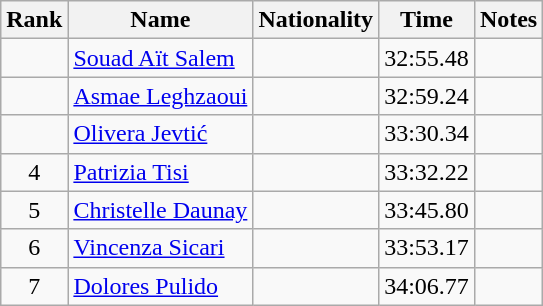<table class="wikitable sortable" style="text-align:center">
<tr>
<th>Rank</th>
<th>Name</th>
<th>Nationality</th>
<th>Time</th>
<th>Notes</th>
</tr>
<tr>
<td></td>
<td align=left><a href='#'>Souad Aït Salem</a></td>
<td align=left></td>
<td>32:55.48</td>
<td></td>
</tr>
<tr>
<td></td>
<td align=left><a href='#'>Asmae Leghzaoui</a></td>
<td align=left></td>
<td>32:59.24</td>
<td></td>
</tr>
<tr>
<td></td>
<td align=left><a href='#'>Olivera Jevtić</a></td>
<td align=left></td>
<td>33:30.34</td>
<td></td>
</tr>
<tr>
<td>4</td>
<td align=left><a href='#'>Patrizia Tisi</a></td>
<td align=left></td>
<td>33:32.22</td>
<td></td>
</tr>
<tr>
<td>5</td>
<td align=left><a href='#'>Christelle Daunay</a></td>
<td align=left></td>
<td>33:45.80</td>
<td></td>
</tr>
<tr>
<td>6</td>
<td align=left><a href='#'>Vincenza Sicari</a></td>
<td align=left></td>
<td>33:53.17</td>
<td></td>
</tr>
<tr>
<td>7</td>
<td align=left><a href='#'>Dolores Pulido</a></td>
<td align=left></td>
<td>34:06.77</td>
<td></td>
</tr>
</table>
